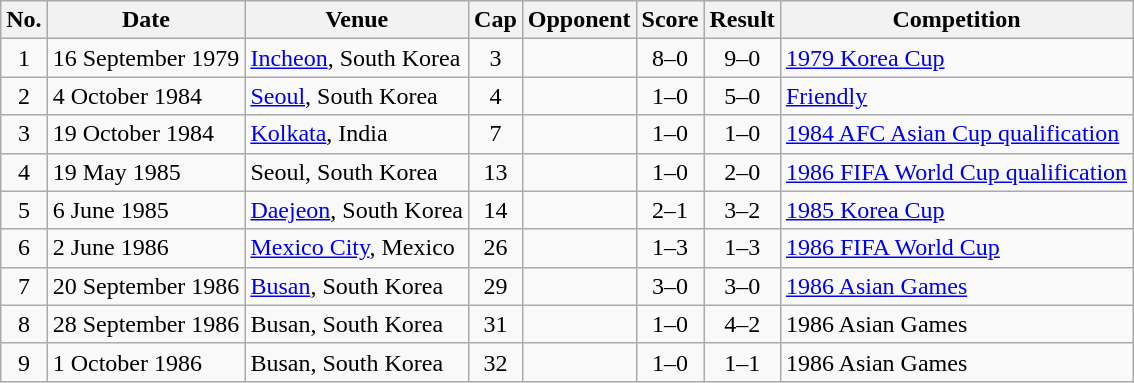<table class="wikitable sortable">
<tr>
<th>No.</th>
<th>Date</th>
<th>Venue</th>
<th>Cap</th>
<th>Opponent</th>
<th>Score</th>
<th>Result</th>
<th>Competition</th>
</tr>
<tr>
<td align="center">1</td>
<td>16 September 1979</td>
<td><a href='#'>Incheon</a>, South Korea</td>
<td align="center">3</td>
<td></td>
<td align="center">8–0</td>
<td align="center">9–0</td>
<td><a href='#'>1979 Korea Cup</a></td>
</tr>
<tr>
<td align="center">2</td>
<td>4 October 1984</td>
<td><a href='#'>Seoul</a>, South Korea</td>
<td align="center">4</td>
<td></td>
<td align="center">1–0</td>
<td align="center">5–0</td>
<td><a href='#'>Friendly</a></td>
</tr>
<tr>
<td align="center">3</td>
<td>19 October 1984</td>
<td><a href='#'>Kolkata</a>, India</td>
<td align="center">7</td>
<td></td>
<td align="center">1–0</td>
<td align="center">1–0</td>
<td><a href='#'>1984 AFC Asian Cup qualification</a></td>
</tr>
<tr>
<td align="center">4</td>
<td>19 May 1985</td>
<td>Seoul, South Korea</td>
<td align="center">13</td>
<td></td>
<td align="center">1–0</td>
<td align="center">2–0</td>
<td><a href='#'>1986 FIFA World Cup qualification</a></td>
</tr>
<tr>
<td align="center">5</td>
<td>6 June 1985</td>
<td><a href='#'>Daejeon</a>, South Korea</td>
<td align="center">14</td>
<td></td>
<td align="center">2–1</td>
<td align="center">3–2</td>
<td><a href='#'>1985 Korea Cup</a></td>
</tr>
<tr>
<td align="center">6</td>
<td>2 June 1986</td>
<td><a href='#'>Mexico City</a>, Mexico</td>
<td align="center">26</td>
<td></td>
<td align="center">1–3</td>
<td align="center">1–3</td>
<td><a href='#'>1986 FIFA World Cup</a></td>
</tr>
<tr>
<td align="center">7</td>
<td>20 September 1986</td>
<td><a href='#'>Busan</a>, South Korea</td>
<td align="center">29</td>
<td></td>
<td align="center">3–0</td>
<td align="center">3–0</td>
<td><a href='#'>1986 Asian Games</a></td>
</tr>
<tr>
<td align="center">8</td>
<td>28 September 1986</td>
<td>Busan, South Korea</td>
<td align="center">31</td>
<td></td>
<td align="center">1–0</td>
<td align="center">4–2</td>
<td>1986 Asian Games</td>
</tr>
<tr>
<td align="center">9</td>
<td>1 October 1986</td>
<td>Busan, South Korea</td>
<td align="center">32</td>
<td></td>
<td align="center">1–0</td>
<td align="center">1–1 <br></td>
<td>1986 Asian Games</td>
</tr>
</table>
